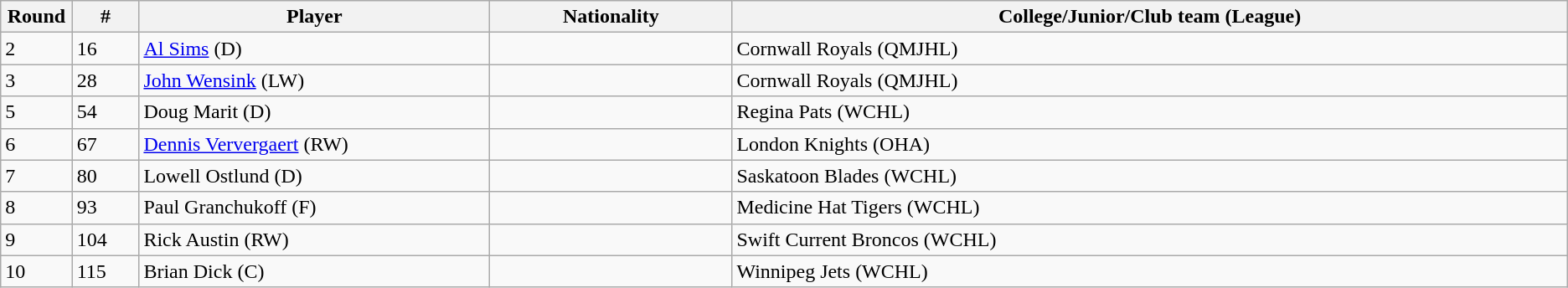<table class="wikitable">
<tr align="center">
<th bgcolor="#DDDDFF" width="4.0%">Round</th>
<th bgcolor="#DDDDFF" width="4.0%">#</th>
<th bgcolor="#DDDDFF" width="21.0%">Player</th>
<th bgcolor="#DDDDFF" width="14.5%">Nationality</th>
<th bgcolor="#DDDDFF" width="50.0%">College/Junior/Club team (League)</th>
</tr>
<tr>
<td>2</td>
<td>16</td>
<td><a href='#'>Al Sims</a> (D)</td>
<td></td>
<td>Cornwall Royals (QMJHL)</td>
</tr>
<tr>
<td>3</td>
<td>28</td>
<td><a href='#'>John Wensink</a> (LW)</td>
<td></td>
<td>Cornwall Royals (QMJHL)</td>
</tr>
<tr>
<td>5</td>
<td>54</td>
<td>Doug Marit (D)</td>
<td></td>
<td>Regina Pats (WCHL)</td>
</tr>
<tr>
<td>6</td>
<td>67</td>
<td><a href='#'>Dennis Ververgaert</a> (RW)</td>
<td></td>
<td>London Knights (OHA)</td>
</tr>
<tr>
<td>7</td>
<td>80</td>
<td>Lowell Ostlund (D)</td>
<td></td>
<td>Saskatoon Blades (WCHL)</td>
</tr>
<tr>
<td>8</td>
<td>93</td>
<td>Paul Granchukoff (F)</td>
<td></td>
<td>Medicine Hat Tigers (WCHL)</td>
</tr>
<tr>
<td>9</td>
<td>104</td>
<td>Rick Austin (RW)</td>
<td></td>
<td>Swift Current Broncos (WCHL)</td>
</tr>
<tr>
<td>10</td>
<td>115</td>
<td>Brian Dick (C)</td>
<td></td>
<td>Winnipeg Jets (WCHL)</td>
</tr>
</table>
